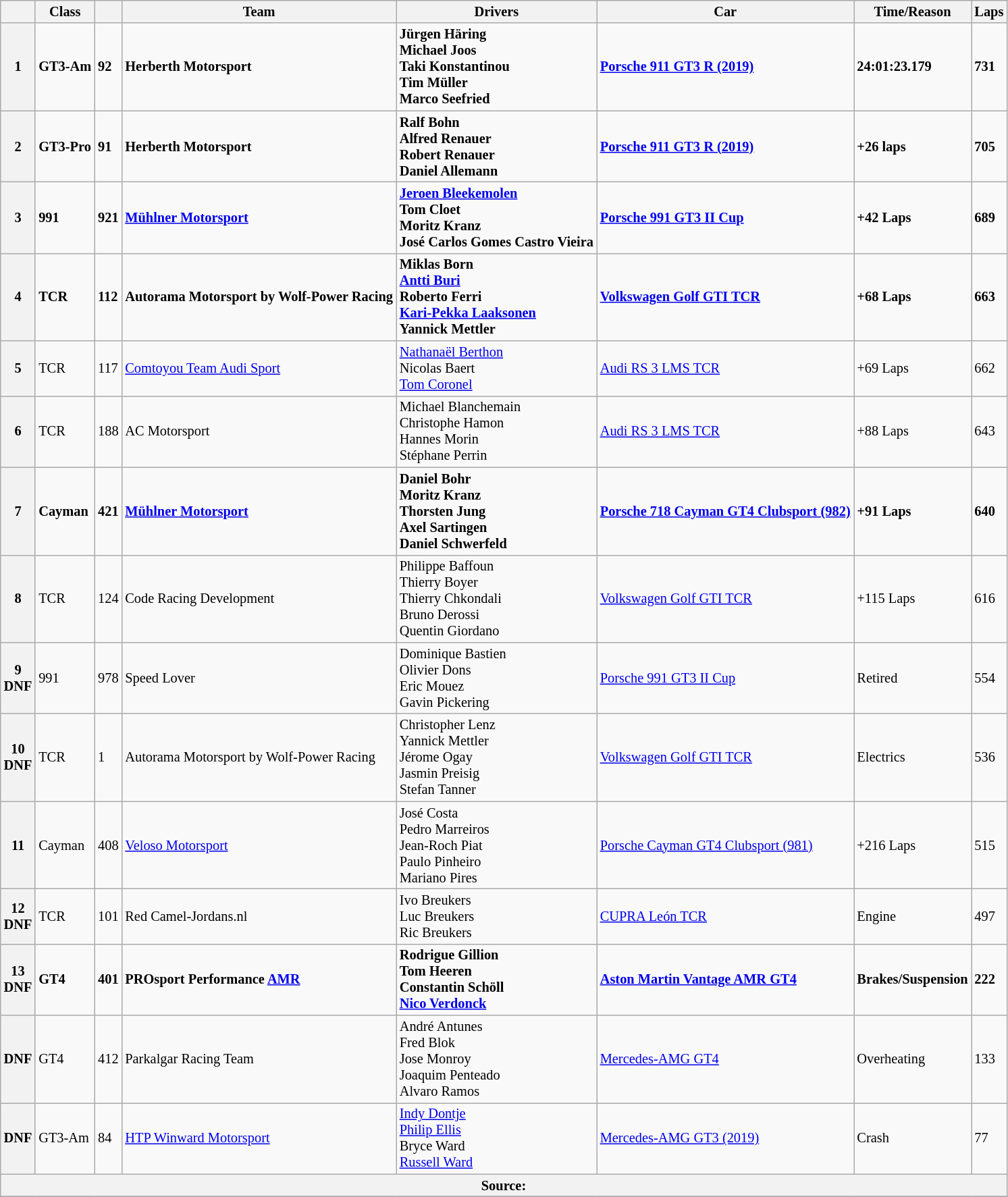<table class="wikitable" style="font-size: 85%;">
<tr>
<th></th>
<th>Class</th>
<th></th>
<th>Team</th>
<th>Drivers</th>
<th>Car</th>
<th>Time/Reason</th>
<th>Laps</th>
</tr>
<tr>
<th>1</th>
<td><strong>GT3-Am</strong></td>
<td><strong>92</strong></td>
<td><strong> Herberth Motorsport</strong></td>
<td><strong> Jürgen Häring<br> Michael Joos<br> Taki Konstantinou<br> Tim Müller<br> Marco Seefried</strong></td>
<td><strong><a href='#'>Porsche 911 GT3 R (2019)</a></strong></td>
<td><strong>24:01:23.179</strong></td>
<td><strong>731</strong></td>
</tr>
<tr>
<th>2</th>
<td><strong>GT3-Pro</strong></td>
<td><strong>91</strong></td>
<td><strong> Herberth Motorsport</strong></td>
<td><strong> Ralf Bohn<br> Alfred Renauer<br> Robert Renauer<br> Daniel Allemann</strong></td>
<td><strong><a href='#'>Porsche 911 GT3 R (2019)</a></strong></td>
<td><strong>+26 laps</strong></td>
<td><strong>705</strong></td>
</tr>
<tr>
<th>3</th>
<td><strong>991</strong></td>
<td><strong>921</strong></td>
<td> <strong><a href='#'>Mühlner Motorsport</a></strong></td>
<td><strong> <a href='#'>Jeroen Bleekemolen</a><br> Tom Cloet<br> Moritz Kranz<br> José Carlos Gomes Castro Vieira</strong></td>
<td><strong><a href='#'>Porsche 991 GT3 II Cup</a></strong></td>
<td><strong>+42 Laps</strong></td>
<td><strong>689</strong></td>
</tr>
<tr>
<th>4</th>
<td><strong>TCR</strong></td>
<td><strong>112</strong></td>
<td> <strong>Autorama Motorsport by Wolf-Power Racing</strong></td>
<td><strong> Miklas Born<br> <a href='#'>Antti Buri</a><br> Roberto Ferri<br> <a href='#'>Kari-Pekka Laaksonen</a><br> Yannick Mettler</strong></td>
<td><strong><a href='#'>Volkswagen Golf GTI TCR</a></strong></td>
<td><strong>+68 Laps</strong></td>
<td><strong>663</strong></td>
</tr>
<tr>
<th>5</th>
<td>TCR</td>
<td>117</td>
<td> <a href='#'>Comtoyou Team Audi Sport</a></td>
<td> <a href='#'>Nathanaël Berthon</a><br> Nicolas Baert<br> <a href='#'>Tom Coronel</a></td>
<td><a href='#'>Audi RS 3 LMS TCR</a></td>
<td>+69 Laps</td>
<td>662</td>
</tr>
<tr>
<th>6</th>
<td>TCR</td>
<td>188</td>
<td> AC Motorsport</td>
<td> Michael Blanchemain<br> Christophe Hamon<br> Hannes Morin<br> Stéphane Perrin</td>
<td><a href='#'>Audi RS 3 LMS TCR</a></td>
<td>+88 Laps</td>
<td>643</td>
</tr>
<tr>
<th>7</th>
<td><strong>Cayman</strong></td>
<td><strong>421</strong></td>
<td> <strong><a href='#'>Mühlner Motorsport</a></strong></td>
<td><strong> Daniel Bohr<br> Moritz Kranz<br> Thorsten Jung<br> Axel Sartingen<br> Daniel Schwerfeld</strong></td>
<td><strong><a href='#'>Porsche 718 Cayman GT4 Clubsport (982)</a></strong></td>
<td><strong>+91 Laps</strong></td>
<td><strong>640</strong></td>
</tr>
<tr>
<th>8</th>
<td>TCR</td>
<td>124</td>
<td> Code Racing Development</td>
<td> Philippe Baffoun<br> Thierry Boyer<br> Thierry Chkondali<br> Bruno Derossi<br> Quentin Giordano</td>
<td><a href='#'>Volkswagen Golf GTI TCR</a></td>
<td>+115 Laps</td>
<td>616</td>
</tr>
<tr>
<th>9<br>DNF</th>
<td>991</td>
<td>978</td>
<td> Speed Lover</td>
<td> Dominique Bastien<br> Olivier Dons<br> Eric Mouez<br> Gavin Pickering</td>
<td><a href='#'>Porsche 991 GT3 II Cup</a></td>
<td>Retired</td>
<td>554</td>
</tr>
<tr>
<th>10<br>DNF</th>
<td>TCR</td>
<td>1</td>
<td> Autorama Motorsport by Wolf-Power Racing</td>
<td> Christopher Lenz<br> Yannick Mettler<br> Jérome Ogay<br> Jasmin Preisig<br> Stefan Tanner</td>
<td><a href='#'>Volkswagen Golf GTI TCR</a></td>
<td>Electrics</td>
<td>536</td>
</tr>
<tr>
<th>11</th>
<td>Cayman</td>
<td>408</td>
<td> <a href='#'>Veloso Motorsport</a></td>
<td> José Costa<br> Pedro Marreiros<br> Jean-Roch Piat<br> Paulo Pinheiro<br> Mariano Pires</td>
<td><a href='#'>Porsche Cayman GT4 Clubsport (981)</a></td>
<td>+216 Laps</td>
<td>515</td>
</tr>
<tr>
<th>12<br>DNF</th>
<td>TCR</td>
<td>101</td>
<td> Red Camel-Jordans.nl</td>
<td> Ivo Breukers<br> Luc Breukers<br> Ric Breukers</td>
<td><a href='#'>CUPRA León TCR</a></td>
<td>Engine</td>
<td>497</td>
</tr>
<tr>
<th>13<br>DNF</th>
<td><strong>GT4</strong></td>
<td><strong>401</strong></td>
<td> <strong>PROsport Performance <a href='#'>AMR</a></strong></td>
<td><strong> Rodrigue Gillion<br> Tom Heeren<br> Constantin Schöll<br> <a href='#'>Nico Verdonck</a></strong></td>
<td><strong><a href='#'>Aston Martin Vantage AMR GT4</a></strong></td>
<td><strong>Brakes/Suspension</strong></td>
<td><strong>222</strong></td>
</tr>
<tr>
<th>DNF</th>
<td>GT4</td>
<td>412</td>
<td> Parkalgar Racing Team</td>
<td> André Antunes<br> Fred Blok<br> Jose Monroy<br> Joaquim Penteado<br> Alvaro Ramos</td>
<td><a href='#'>Mercedes-AMG GT4</a></td>
<td>Overheating</td>
<td>133</td>
</tr>
<tr>
<th>DNF</th>
<td>GT3-Am</td>
<td>84</td>
<td> <a href='#'>HTP Winward Motorsport</a></td>
<td> <a href='#'>Indy Dontje</a><br> <a href='#'>Philip Ellis</a><br> Bryce Ward<br> <a href='#'>Russell Ward</a></td>
<td><a href='#'>Mercedes-AMG GT3 (2019)</a></td>
<td>Crash</td>
<td>77</td>
</tr>
<tr>
<th colspan=8>Source:</th>
</tr>
<tr>
</tr>
</table>
